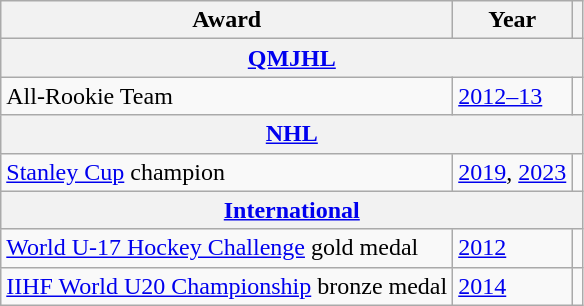<table class="wikitable">
<tr>
<th>Award</th>
<th>Year</th>
<th></th>
</tr>
<tr>
<th colspan="3"><a href='#'>QMJHL</a></th>
</tr>
<tr>
<td>All-Rookie Team</td>
<td><a href='#'>2012–13</a></td>
<td></td>
</tr>
<tr>
<th colspan="3"><a href='#'>NHL</a></th>
</tr>
<tr>
<td><a href='#'>Stanley Cup</a> champion</td>
<td><a href='#'>2019</a>, <a href='#'>2023</a></td>
<td></td>
</tr>
<tr>
<th colspan="3"><a href='#'>International</a></th>
</tr>
<tr>
<td><a href='#'>World U-17 Hockey Challenge</a> gold medal</td>
<td><a href='#'>2012</a></td>
<td></td>
</tr>
<tr>
<td><a href='#'>IIHF World U20 Championship</a> bronze medal</td>
<td><a href='#'>2014</a></td>
<td></td>
</tr>
</table>
